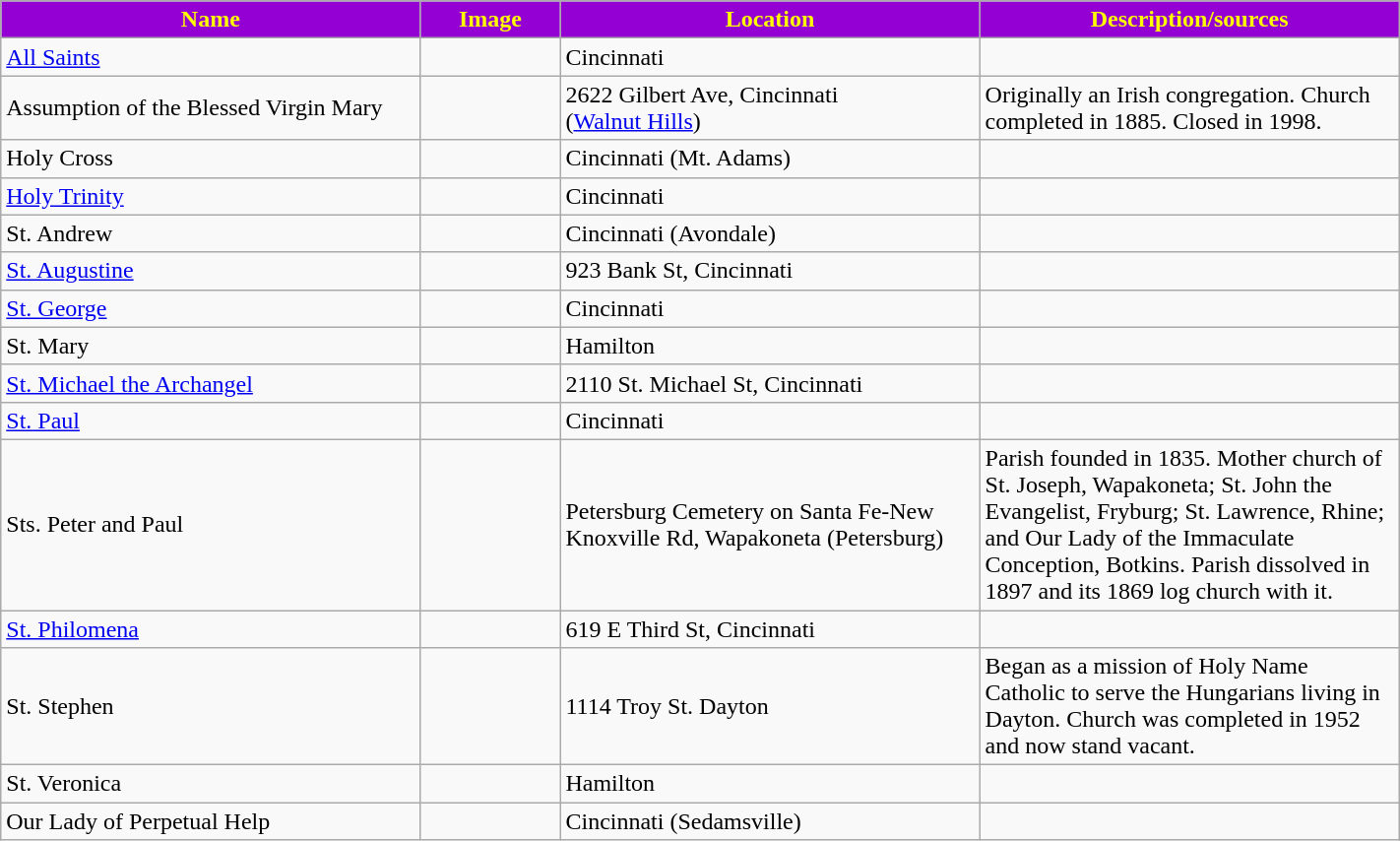<table class="wikitable sortable" style="width:75%">
<tr>
<th style="background:darkviolet; color:yellow;" width="30%"><strong>Name</strong></th>
<th style="background:darkviolet; color:yellow;" width="10%"><strong>Image</strong></th>
<th style="background:darkviolet; color:yellow;" width="30%"><strong>Location</strong></th>
<th style="background:darkviolet; color:yellow;" width="30%"><strong>Description/sources</strong></th>
</tr>
<tr>
<td><a href='#'>All Saints</a></td>
<td></td>
<td>Cincinnati</td>
<td></td>
</tr>
<tr>
<td>Assumption of the Blessed Virgin Mary</td>
<td></td>
<td>2622 Gilbert Ave, Cincinnati<br>(<a href='#'>Walnut Hills</a>)</td>
<td>Originally an Irish congregation. Church completed in 1885. Closed in 1998.</td>
</tr>
<tr>
<td>Holy Cross</td>
<td></td>
<td>Cincinnati (Mt. Adams)</td>
<td></td>
</tr>
<tr>
<td><a href='#'>Holy Trinity</a></td>
<td></td>
<td>Cincinnati</td>
<td></td>
</tr>
<tr>
<td>St. Andrew</td>
<td></td>
<td>Cincinnati (Avondale)</td>
<td></td>
</tr>
<tr>
<td><a href='#'>St. Augustine</a></td>
<td></td>
<td>923 Bank St, Cincinnati</td>
<td></td>
</tr>
<tr>
<td><a href='#'>St. George</a></td>
<td></td>
<td>Cincinnati</td>
<td></td>
</tr>
<tr>
<td>St. Mary</td>
<td></td>
<td>Hamilton</td>
<td></td>
</tr>
<tr>
<td><a href='#'>St. Michael the Archangel</a></td>
<td></td>
<td>2110 St. Michael St, Cincinnati</td>
<td></td>
</tr>
<tr>
<td><a href='#'>St. Paul</a></td>
<td></td>
<td>Cincinnati</td>
<td></td>
</tr>
<tr>
<td>Sts. Peter and Paul</td>
<td></td>
<td>Petersburg Cemetery on Santa Fe-New Knoxville Rd, Wapakoneta (Petersburg)</td>
<td>Parish founded in 1835. Mother church of St. Joseph, Wapakoneta; St. John the Evangelist, Fryburg; St. Lawrence, Rhine; and Our Lady of the Immaculate Conception, Botkins. Parish dissolved in 1897 and its 1869 log church with it.</td>
</tr>
<tr>
<td><a href='#'>St. Philomena</a></td>
<td></td>
<td>619 E Third St, Cincinnati</td>
<td></td>
</tr>
<tr>
<td>St. Stephen</td>
<td></td>
<td>1114 Troy St. Dayton</td>
<td>Began as a mission of Holy Name Catholic to serve the Hungarians living in Dayton. Church was completed in 1952 and now stand vacant.</td>
</tr>
<tr>
<td>St. Veronica</td>
<td></td>
<td>Hamilton</td>
<td></td>
</tr>
<tr>
<td>Our Lady of Perpetual Help</td>
<td></td>
<td>Cincinnati (Sedamsville)</td>
<td></td>
</tr>
</table>
